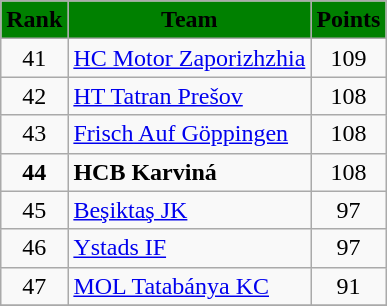<table class="wikitable" style="text-align: center">
<tr>
<th style="color:#000000; background:green">Rank</th>
<th style="color:#000000; background:green">Team</th>
<th style="color:#000000; background:green">Points</th>
</tr>
<tr>
<td>41</td>
<td align=left> <a href='#'>HC Motor Zaporizhzhia</a></td>
<td>109</td>
</tr>
<tr>
<td>42</td>
<td align=left> <a href='#'>HT Tatran Prešov</a></td>
<td>108</td>
</tr>
<tr>
<td>43</td>
<td align=left> <a href='#'>Frisch Auf Göppingen</a></td>
<td>108</td>
</tr>
<tr>
<td><strong>44</strong></td>
<td align=left> <strong>HCB Karviná</strong></td>
<td>108</td>
</tr>
<tr>
<td>45</td>
<td align=left> <a href='#'>Beşiktaş JK</a></td>
<td>97</td>
</tr>
<tr>
<td>46</td>
<td align=left> <a href='#'>Ystads IF</a></td>
<td>97</td>
</tr>
<tr>
<td>47</td>
<td align=left> <a href='#'>MOL Tatabánya KC</a></td>
<td>91</td>
</tr>
<tr>
</tr>
</table>
